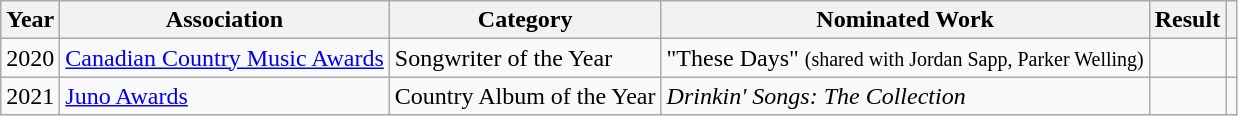<table class="wikitable">
<tr>
<th>Year</th>
<th>Association</th>
<th>Category</th>
<th>Nominated Work</th>
<th>Result</th>
<th></th>
</tr>
<tr>
<td>2020</td>
<td><a href='#'>Canadian Country Music Awards</a></td>
<td>Songwriter of the Year</td>
<td>"These Days" <small>(shared with Jordan Sapp, Parker Welling)</small></td>
<td></td>
<td></td>
</tr>
<tr>
<td>2021</td>
<td><a href='#'>Juno Awards</a></td>
<td>Country Album of the Year</td>
<td><em>Drinkin' Songs: The Collection</em></td>
<td></td>
<td></td>
</tr>
</table>
